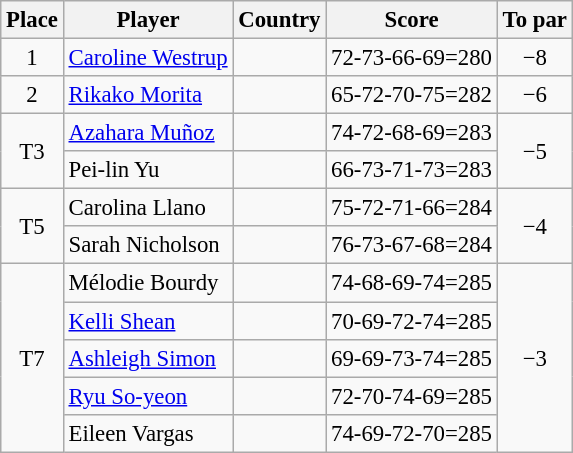<table class="wikitable" style="font-size:95%;">
<tr>
<th>Place</th>
<th>Player</th>
<th>Country</th>
<th>Score</th>
<th>To par</th>
</tr>
<tr>
<td align=center>1</td>
<td><a href='#'>Caroline Westrup</a></td>
<td></td>
<td>72-73-66-69=280</td>
<td align=center>−8</td>
</tr>
<tr>
<td align=center>2</td>
<td><a href='#'>Rikako Morita</a></td>
<td></td>
<td>65-72-70-75=282</td>
<td align=center>−6</td>
</tr>
<tr>
<td rowspan=2 align=center>T3</td>
<td><a href='#'>Azahara Muñoz</a></td>
<td></td>
<td>74-72-68-69=283</td>
<td rowspan=2 align=center>−5</td>
</tr>
<tr>
<td>Pei-lin Yu</td>
<td></td>
<td>66-73-71-73=283</td>
</tr>
<tr>
<td rowspan=2 align=center>T5</td>
<td>Carolina Llano</td>
<td></td>
<td>75-72-71-66=284</td>
<td rowspan=2 align=center>−4</td>
</tr>
<tr>
<td>Sarah Nicholson</td>
<td></td>
<td>76-73-67-68=284</td>
</tr>
<tr>
<td rowspan=5 align=center>T7</td>
<td>Mélodie Bourdy</td>
<td></td>
<td>74-68-69-74=285</td>
<td rowspan=5 align=center>−3</td>
</tr>
<tr>
<td><a href='#'>Kelli Shean</a></td>
<td></td>
<td>70-69-72-74=285</td>
</tr>
<tr>
<td><a href='#'>Ashleigh Simon</a></td>
<td></td>
<td>69-69-73-74=285</td>
</tr>
<tr>
<td><a href='#'>Ryu So-yeon</a></td>
<td></td>
<td>72-70-74-69=285</td>
</tr>
<tr>
<td>Eileen Vargas</td>
<td></td>
<td>74-69-72-70=285</td>
</tr>
</table>
